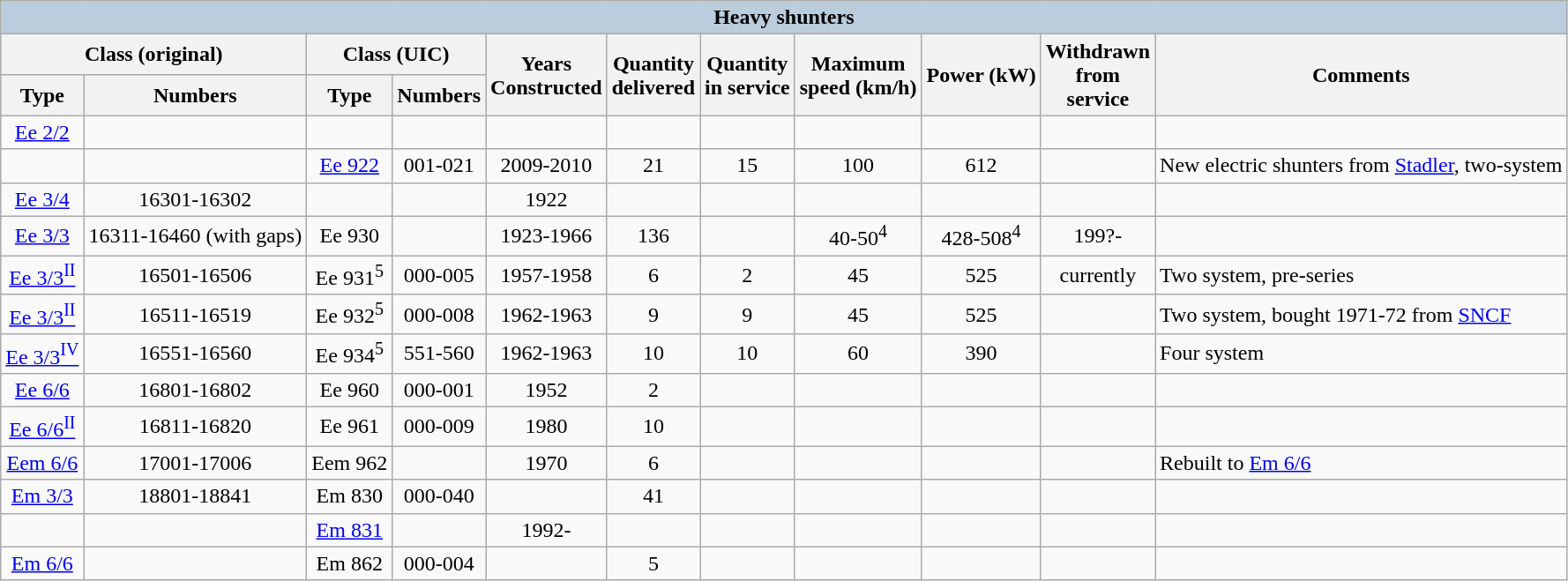<table class="wikitable sortable" style=text-align:center>
<tr>
<th colspan = "11"  style="background:#BBCCDD">Heavy shunters</th>
</tr>
<tr>
<th colspan = "2">Class (original)</th>
<th colspan = "2">Class (UIC)</th>
<th rowspan = "2">Years<br>Constructed</th>
<th rowspan = "2">Quantity<br>delivered</th>
<th rowspan = "2">Quantity<br>in service</th>
<th rowspan = "2">Maximum<br>speed (km/h)</th>
<th rowspan = "2">Power (kW)</th>
<th rowspan = "2">Withdrawn<br>from<br>service</th>
<th rowspan = "2">Comments</th>
</tr>
<tr>
<th>Type</th>
<th>Numbers</th>
<th>Type</th>
<th>Numbers</th>
</tr>
<tr>
<td><a href='#'>Ee 2/2</a></td>
<td></td>
<td></td>
<td></td>
<td></td>
<td></td>
<td></td>
<td></td>
<td></td>
<td></td>
<td align=left></td>
</tr>
<tr ---->
<td></td>
<td></td>
<td><a href='#'>Ee 922</a></td>
<td>001-021</td>
<td>2009-2010</td>
<td>21</td>
<td>15</td>
<td>100</td>
<td>612</td>
<td></td>
<td align=left>New electric shunters from <a href='#'>Stadler</a>, two-system</td>
</tr>
<tr ---->
<td><a href='#'>Ee 3/4</a></td>
<td>16301-16302</td>
<td></td>
<td></td>
<td>1922</td>
<td></td>
<td></td>
<td></td>
<td></td>
<td></td>
<td align=left></td>
</tr>
<tr ---->
<td><a href='#'>Ee 3/3</a></td>
<td>16311-16460 (with gaps)</td>
<td>Ee 930</td>
<td></td>
<td>1923-1966</td>
<td>136</td>
<td></td>
<td>40-50<sup>4</sup></td>
<td>428-508<sup>4</sup></td>
<td>199?-</td>
<td align=left></td>
</tr>
<tr ---->
<td><a href='#'>Ee 3/3<sup>II</sup></a></td>
<td>16501-16506</td>
<td>Ee 931<sup>5</sup></td>
<td>000-005</td>
<td>1957-1958</td>
<td>6</td>
<td>2</td>
<td>45</td>
<td>525</td>
<td>currently</td>
<td align=left>Two system, pre-series</td>
</tr>
<tr ---->
<td><a href='#'>Ee 3/3<sup>II</sup></a></td>
<td>16511-16519</td>
<td>Ee 932<sup>5</sup></td>
<td>000-008</td>
<td>1962-1963</td>
<td>9</td>
<td>9</td>
<td>45</td>
<td>525</td>
<td></td>
<td align=left>Two system, bought 1971-72 from <a href='#'>SNCF</a></td>
</tr>
<tr ---->
<td><a href='#'>Ee 3/3<sup>IV</sup></a></td>
<td>16551-16560</td>
<td>Ee 934<sup>5</sup></td>
<td>551-560</td>
<td>1962-1963</td>
<td>10</td>
<td>10</td>
<td>60</td>
<td>390</td>
<td></td>
<td align=left>Four system</td>
</tr>
<tr ---->
<td><a href='#'>Ee 6/6</a></td>
<td>16801-16802</td>
<td>Ee 960</td>
<td>000-001</td>
<td>1952</td>
<td>2</td>
<td></td>
<td></td>
<td></td>
<td></td>
<td align=left></td>
</tr>
<tr ---->
<td><a href='#'>Ee 6/6<sup>II</sup></a></td>
<td>16811-16820</td>
<td>Ee 961</td>
<td>000-009</td>
<td>1980</td>
<td>10</td>
<td></td>
<td></td>
<td></td>
<td></td>
<td align=left></td>
</tr>
<tr ---->
<td><a href='#'>Eem 6/6</a></td>
<td>17001-17006</td>
<td>Eem 962</td>
<td></td>
<td>1970</td>
<td>6</td>
<td></td>
<td></td>
<td></td>
<td></td>
<td align=left>Rebuilt to <a href='#'>Em 6/6</a></td>
</tr>
<tr ---->
<td><a href='#'>Em 3/3</a></td>
<td>18801-18841</td>
<td>Em 830</td>
<td>000-040</td>
<td></td>
<td>41</td>
<td></td>
<td></td>
<td></td>
<td></td>
<td align=left></td>
</tr>
<tr ---->
<td></td>
<td></td>
<td><a href='#'>Em 831</a></td>
<td></td>
<td>1992-</td>
<td></td>
<td></td>
<td></td>
<td></td>
<td></td>
<td align=left></td>
</tr>
<tr ---->
<td><a href='#'>Em 6/6</a></td>
<td></td>
<td>Em 862</td>
<td>000-004</td>
<td></td>
<td>5</td>
<td></td>
<td></td>
<td></td>
<td></td>
<td align=left></td>
</tr>
</table>
